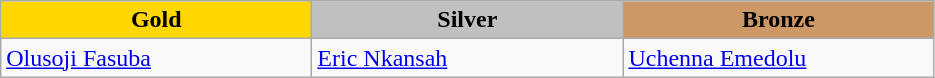<table class="wikitable" style="text-align:left">
<tr align="center">
<td width=200 bgcolor=gold><strong>Gold</strong></td>
<td width=200 bgcolor=silver><strong>Silver</strong></td>
<td width=200 bgcolor=CC9966><strong>Bronze</strong></td>
</tr>
<tr>
<td><a href='#'>Olusoji Fasuba</a><br><em></em></td>
<td><a href='#'>Eric Nkansah</a><br><em></em></td>
<td><a href='#'>Uchenna Emedolu</a><br><em></em></td>
</tr>
</table>
